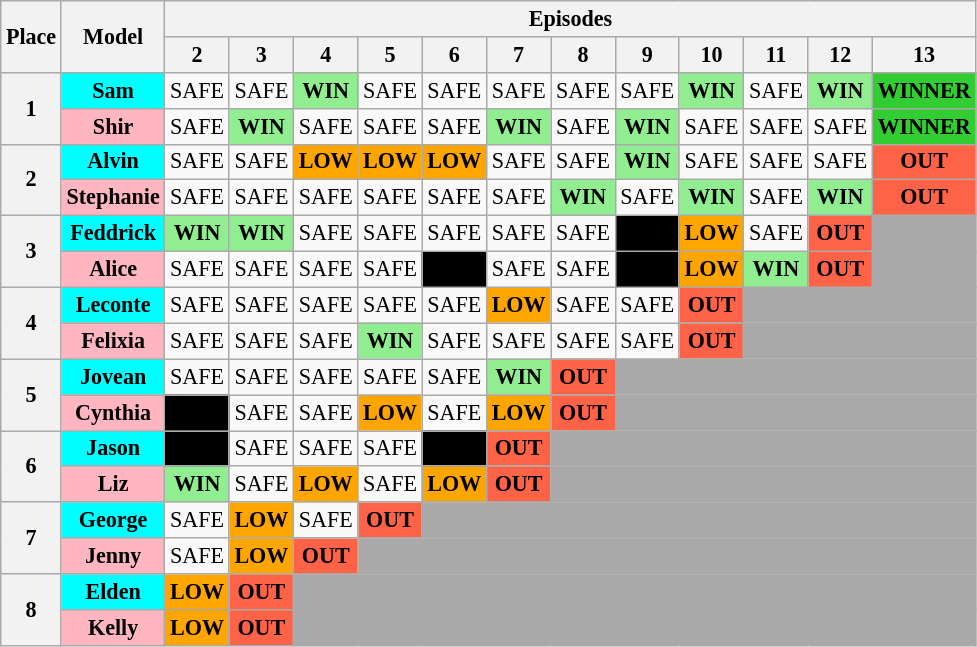<table class="wikitable" style="text-align:center; font-size:92%">
<tr>
<th rowspan="2">Place</th>
<th rowspan="2">Model</th>
<th colspan="12">Episodes</th>
</tr>
<tr>
<th>2</th>
<th>3</th>
<th>4</th>
<th>5</th>
<th>6</th>
<th>7</th>
<th>8</th>
<th>9</th>
<th>10</th>
<th>11</th>
<th>12</th>
<th>13</th>
</tr>
<tr>
<th rowspan=2>1</th>
<th style="background:cyan;">Sam</th>
<td>SAFE</td>
<td>SAFE</td>
<td style="background:lightgreen;"><strong>WIN</strong></td>
<td>SAFE</td>
<td>SAFE</td>
<td>SAFE</td>
<td>SAFE</td>
<td>SAFE</td>
<td style="background:lightgreen;"><strong>WIN</strong></td>
<td>SAFE</td>
<td style="background:lightgreen;"><strong>WIN</strong></td>
<td style="background:limegreen;"><strong>WINNER</strong></td>
</tr>
<tr>
<th style="background:lightpink;">Shir</th>
<td>SAFE</td>
<td style="background:lightgreen;"><strong>WIN</strong></td>
<td>SAFE</td>
<td>SAFE</td>
<td>SAFE</td>
<td style="background:lightgreen;"><strong>WIN</strong></td>
<td>SAFE</td>
<td style="background:lightgreen;"><strong>WIN</strong></td>
<td>SAFE</td>
<td>SAFE</td>
<td>SAFE</td>
<td style="background:limegreen;"><strong>WINNER</strong></td>
</tr>
<tr>
<th rowspan=2>2</th>
<th style="background:cyan;">Alvin</th>
<td>SAFE</td>
<td>SAFE</td>
<td style="background:orange;"><strong>LOW</strong></td>
<td style="background:orange;"><strong>LOW</strong></td>
<td style="background:orange;"><strong>LOW</strong></td>
<td>SAFE</td>
<td>SAFE</td>
<td style="background:lightgreen;"><strong>WIN</strong></td>
<td>SAFE</td>
<td>SAFE</td>
<td>SAFE</td>
<td style="background:tomato;"><strong>OUT</strong></td>
</tr>
<tr>
<th style="background:lightpink;">Stephanie</th>
<td>SAFE</td>
<td>SAFE</td>
<td>SAFE</td>
<td>SAFE</td>
<td>SAFE</td>
<td>SAFE</td>
<td style="background:lightgreen;"><strong>WIN</strong></td>
<td>SAFE</td>
<td style="background:lightgreen;"><strong>WIN</strong></td>
<td>SAFE</td>
<td style="background:lightgreen;"><strong>WIN</strong></td>
<td style="background:tomato;"><strong>OUT</strong></td>
</tr>
<tr>
<th rowspan=2>3</th>
<th style="background:cyan;">Feddrick</th>
<td style="background:lightgreen;"><strong>WIN</strong></td>
<td style="background:lightgreen;"><strong>WIN</strong></td>
<td>SAFE</td>
<td>SAFE</td>
<td>SAFE</td>
<td>SAFE</td>
<td>SAFE</td>
<td style="background:black;"><span>SPD</span></td>
<td style="background:orange;"><strong>LOW</strong></td>
<td>SAFE</td>
<td style="background:tomato;"><strong>OUT</strong></td>
<td style="background:darkgray;" colspan="1"></td>
</tr>
<tr>
<th style="background:lightpink;">Alice</th>
<td>SAFE</td>
<td>SAFE</td>
<td>SAFE</td>
<td>SAFE</td>
<td style="background:black;"><span>SPD</span></td>
<td>SAFE</td>
<td>SAFE</td>
<td style="background:black;"><span>SPD</span></td>
<td style="background:orange;"><strong>LOW</strong></td>
<td style="background:lightgreen;"><strong>WIN</strong></td>
<td style="background:tomato;"><strong>OUT</strong></td>
<td style="background:darkgray;" colspan="1"></td>
</tr>
<tr>
<th rowspan=2>4</th>
<th style="background:cyan;">Leconte</th>
<td>SAFE</td>
<td>SAFE</td>
<td>SAFE</td>
<td>SAFE</td>
<td>SAFE</td>
<td style="background:orange;"><strong>LOW</strong></td>
<td>SAFE</td>
<td>SAFE</td>
<td style="background:tomato;"><strong>OUT</strong></td>
<td style="background:darkgray;" colspan="3"></td>
</tr>
<tr>
<th style="background:lightpink;">Felixia</th>
<td>SAFE</td>
<td>SAFE</td>
<td>SAFE</td>
<td style="background:lightgreen;"><strong>WIN</strong></td>
<td>SAFE</td>
<td>SAFE</td>
<td>SAFE</td>
<td>SAFE</td>
<td style="background:tomato;"><strong>OUT</strong></td>
<td style="background:darkgray;" colspan="3"></td>
</tr>
<tr>
<th rowspan=2>5</th>
<th style="background:cyan;">Jovean</th>
<td>SAFE</td>
<td>SAFE</td>
<td>SAFE</td>
<td>SAFE</td>
<td>SAFE</td>
<td style="background:lightgreen;"><strong>WIN</strong></td>
<td style="background:tomato;"><strong>OUT</strong></td>
<td style="background:darkgray;" colspan="5"></td>
</tr>
<tr>
<th style="background:lightpink;">Cynthia</th>
<td style="background:black;"><span>SPD</span></td>
<td>SAFE</td>
<td>SAFE</td>
<td style="background:orange;"><strong>LOW</strong></td>
<td>SAFE</td>
<td style="background:orange;"><strong>LOW</strong></td>
<td style="background:tomato;"><strong>OUT</strong></td>
<td style="background:darkgray;" colspan="5"></td>
</tr>
<tr>
<th rowspan=2>6</th>
<th style="background:cyan;">Jason</th>
<td style="background:black;"><span>SPD</span></td>
<td>SAFE</td>
<td>SAFE</td>
<td>SAFE</td>
<td style="background:black;"><span>SPD</span></td>
<td style="background:tomato;"><strong>OUT</strong></td>
<td style="background:darkgray;" colspan="7"></td>
</tr>
<tr>
<th style="background:lightpink;">Liz</th>
<td style="background:lightgreen;"><strong>WIN</strong></td>
<td>SAFE</td>
<td style="background:orange;"><strong>LOW</strong></td>
<td>SAFE</td>
<td style="background:orange;"><strong>LOW</strong></td>
<td style="background:tomato;"><strong>OUT</strong></td>
<td style="background:darkgray;" colspan="6"></td>
</tr>
<tr>
<th rowspan=2>7</th>
<th style="background:cyan;">George</th>
<td>SAFE</td>
<td style="background:orange;"><strong>LOW</strong></td>
<td>SAFE</td>
<td style="background:tomato;"><strong>OUT</strong></td>
<td style="background:darkgray;" colspan="9"></td>
</tr>
<tr>
<th style="background:lightpink;">Jenny</th>
<td>SAFE</td>
<td style="background:orange;"><strong>LOW</strong></td>
<td style="background:tomato;"><strong>OUT</strong></td>
<td style="background:darkgray;" colspan="9"></td>
</tr>
<tr>
<th rowspan=2>8</th>
<th style="background:cyan;">Elden</th>
<td style="background:orange;"><strong>LOW</strong></td>
<td style="background:tomato;"><strong>OUT</strong></td>
<td style="background:darkgray;" colspan="10"></td>
</tr>
<tr>
<th style="background:lightpink;">Kelly</th>
<td style="background:orange;"><strong>LOW</strong></td>
<td style="background:tomato;"><strong>OUT</strong></td>
<td style="background:darkgray;" colspan="10"></td>
</tr>
</table>
